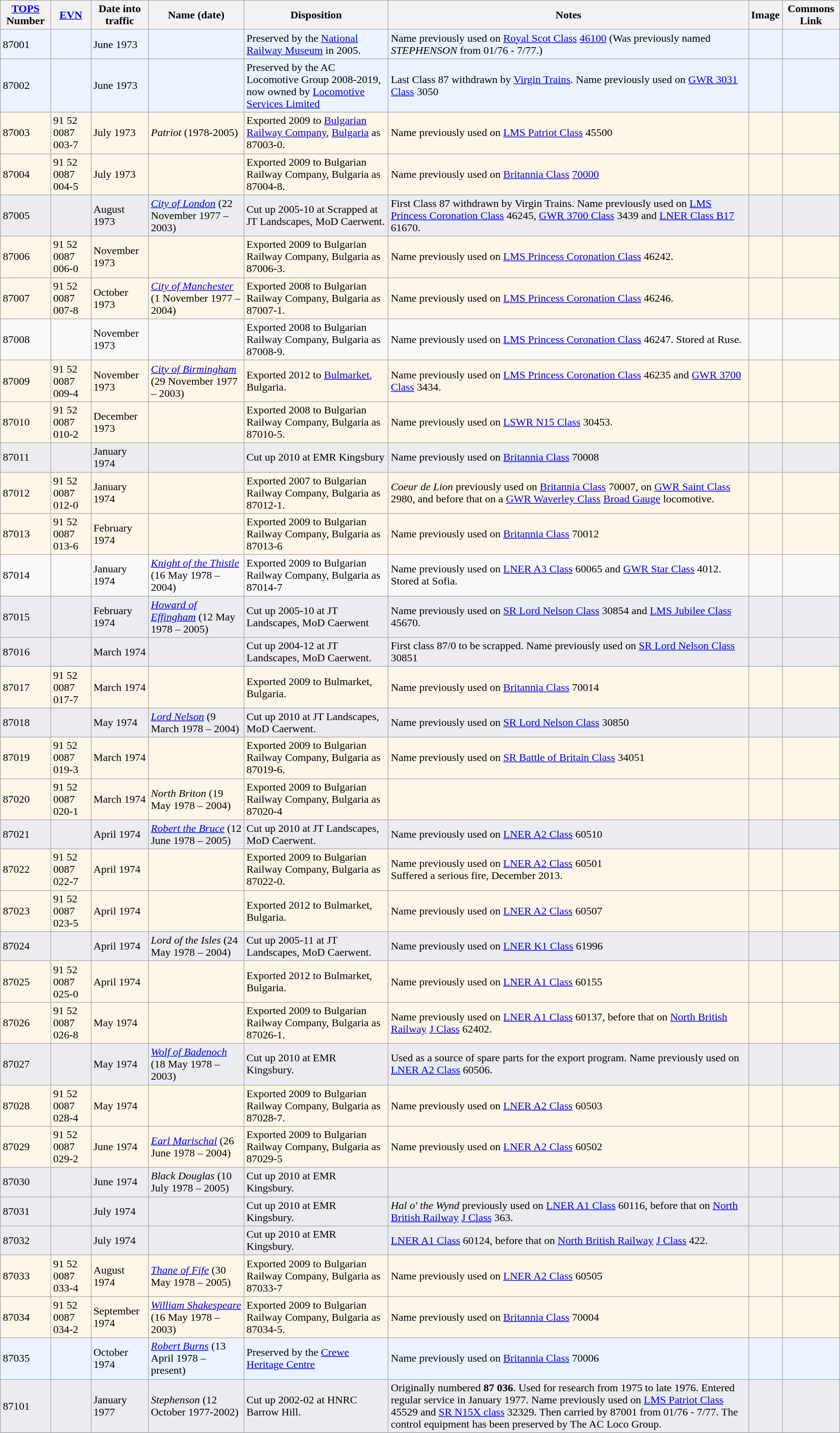<table class="wikitable sortable">
<tr>
<th><a href='#'>TOPS</a> Number</th>
<th><a href='#'>EVN</a></th>
<th>Date into traffic</th>
<th>Name (date)</th>
<th>Disposition</th>
<th>Notes</th>
<th class=unsortable>Image</th>
<th class=unsortable>Commons Link</th>
</tr>
<tr bgcolor=#eaf3ff>
<td>87001</td>
<td></td>
<td>June 1973</td>
<td></td>
<td>Preserved by the <a href='#'>National Railway Museum</a> in 2005.</td>
<td>Name previously used on <a href='#'>Royal Scot Class</a> <a href='#'>46100</a> (Was previously named <em>STEPHENSON</em> from 01/76 - 7/77.)</td>
<td></td>
<td></td>
</tr>
<tr bgcolor=#eaf3ff>
<td>87002</td>
<td></td>
<td>June 1973</td>
<td></td>
<td>Preserved by the AC Locomotive Group 2008-2019, now owned by <a href='#'>Locomotive Services Limited</a></td>
<td>Last Class 87 withdrawn by <a href='#'>Virgin Trains</a>. Name previously used on <a href='#'>GWR 3031 Class</a> 3050</td>
<td></td>
<td></td>
</tr>
<tr bgcolor=#fef6e7>
<td>87003</td>
<td>91 52 0087 003-7</td>
<td>July 1973</td>
<td><em>Patriot</em> (1978-2005)</td>
<td>Exported 2009 to <a href='#'>Bulgarian Railway Company</a>, <a href='#'>Bulgaria</a> as 87003-0.</td>
<td>Name previously used on <a href='#'>LMS Patriot Class</a> 45500</td>
<td></td>
<td></td>
</tr>
<tr bgcolor=#fef6e7>
<td>87004</td>
<td>91 52 0087 004-5</td>
<td>July 1973</td>
<td></td>
<td>Exported 2009 to Bulgarian Railway Company, Bulgaria as 87004-8.</td>
<td>Name previously used on <a href='#'>Britannia Class</a> <a href='#'>70000</a></td>
<td></td>
<td></td>
</tr>
<tr bgcolor=#eaecf0>
<td>87005</td>
<td></td>
<td>August 1973</td>
<td><em><a href='#'>City of London</a></em> (22 November 1977 – 2003)</td>
<td>Cut up 2005-10 at Scrapped at JT Landscapes, MoD Caerwent.</td>
<td>First Class 87 withdrawn by Virgin Trains. Name previously used on <a href='#'>LMS Princess Coronation Class</a> 46245, <a href='#'>GWR 3700 Class</a> 3439 and <a href='#'>LNER Class B17</a> 61670.</td>
<td></td>
<td></td>
</tr>
<tr bgcolor=#fef6e7>
<td>87006</td>
<td>91 52 0087 006-0</td>
<td>November 1973</td>
<td></td>
<td>Exported 2009 to Bulgarian Railway Company, Bulgaria as 87006-3.</td>
<td>Name previously used on <a href='#'>LMS Princess Coronation Class</a> 46242.</td>
<td></td>
<td></td>
</tr>
<tr bgcolor=#fef6e7>
<td>87007</td>
<td>91 52 0087 007-8</td>
<td>October 1973</td>
<td><em><a href='#'>City of Manchester</a></em> (1 November 1977 – 2004)</td>
<td>Exported 2008 to Bulgarian Railway Company, Bulgaria as 87007-1.</td>
<td>Name previously used on <a href='#'>LMS Princess Coronation Class</a> 46246.</td>
<td></td>
<td></td>
</tr>
<tr>
<td>87008</td>
<td></td>
<td>November 1973</td>
<td></td>
<td>Exported 2008 to Bulgarian Railway Company, Bulgaria as 87008-9.</td>
<td>Name previously used on <a href='#'>LMS Princess Coronation Class</a> 46247. Stored at Ruse.</td>
<td></td>
<td></td>
</tr>
<tr bgcolor=#fef6e7>
<td>87009</td>
<td>91 52 0087 009-4</td>
<td>November 1973</td>
<td><em><a href='#'>City of Birmingham</a></em> (29 November 1977 – 2003)</td>
<td>Exported 2012 to <a href='#'>Bulmarket</a>, Bulgaria.</td>
<td>Name previously used on <a href='#'>LMS Princess Coronation Class</a> 46235 and <a href='#'>GWR 3700 Class</a> 3434.</td>
<td></td>
<td></td>
</tr>
<tr bgcolor=#fef6e7>
<td>87010</td>
<td>91 52 0087 010-2</td>
<td>December 1973</td>
<td></td>
<td>Exported 2008 to Bulgarian Railway Company, Bulgaria as 87010-5.</td>
<td>Name previously used on <a href='#'>LSWR N15 Class</a> 30453.</td>
<td></td>
<td></td>
</tr>
<tr bgcolor=#eaecf0>
<td>87011</td>
<td></td>
<td>January 1974</td>
<td></td>
<td>Cut up 2010 at EMR Kingsbury</td>
<td>Name previously used on <a href='#'>Britannia Class</a> 70008</td>
<td></td>
<td></td>
</tr>
<tr bgcolor=#fef6e7>
<td>87012</td>
<td>91 52 0087 012-0</td>
<td>January 1974</td>
<td></td>
<td>Exported 2007 to Bulgarian Railway Company, Bulgaria as 87012-1.</td>
<td><em>Coeur de Lion</em> previously used on <a href='#'>Britannia Class</a> 70007, on <a href='#'>GWR Saint Class</a> 2980, and before that on a <a href='#'>GWR Waverley Class</a> <a href='#'>Broad Gauge</a> locomotive.</td>
<td></td>
<td></td>
</tr>
<tr bgcolor=#fef6e7>
<td>87013</td>
<td>91 52 0087 013-6</td>
<td>February 1974</td>
<td></td>
<td>Exported 2009 to Bulgarian Railway Company, Bulgaria as 87013-6</td>
<td>Name previously used on <a href='#'>Britannia Class</a> 70012</td>
<td></td>
<td></td>
</tr>
<tr>
<td>87014</td>
<td></td>
<td>January 1974</td>
<td><em><a href='#'>Knight of the Thistle</a></em> (16 May 1978 – 2004)</td>
<td>Exported 2009 to Bulgarian Railway Company, Bulgaria as 87014-7</td>
<td>Name previously used on <a href='#'>LNER A3 Class</a> 60065 and <a href='#'>GWR Star Class</a> 4012. Stored at Sofia.</td>
<td></td>
<td></td>
</tr>
<tr bgcolor=#eaecf0>
<td>87015</td>
<td></td>
<td>February 1974</td>
<td><em><a href='#'>Howard of Effingham</a></em> (12 May 1978 – 2005)</td>
<td>Cut up 2005-10 at JT Landscapes, MoD Caerwent</td>
<td>Name previously used on <a href='#'>SR Lord Nelson Class</a> 30854 and <a href='#'>LMS Jubilee Class</a> 45670.</td>
<td></td>
<td></td>
</tr>
<tr bgcolor=#eaecf0>
<td>87016</td>
<td></td>
<td>March 1974</td>
<td></td>
<td>Cut up 2004-12 at JT Landscapes, MoD Caerwent.</td>
<td>First class 87/0 to be scrapped. Name previously used on <a href='#'>SR Lord Nelson Class</a> 30851</td>
<td></td>
<td></td>
</tr>
<tr bgcolor=#fef6e7>
<td>87017</td>
<td>91 52 0087 017-7</td>
<td>March 1974</td>
<td></td>
<td>Exported 2009 to Bulmarket, Bulgaria.</td>
<td>Name previously used on <a href='#'>Britannia Class</a> 70014</td>
<td></td>
<td></td>
</tr>
<tr bgcolor=#eaecf0>
<td>87018</td>
<td></td>
<td>May 1974</td>
<td><em><a href='#'>Lord Nelson</a></em> (9 March 1978 – 2004)</td>
<td>Cut up 2010 at JT Landscapes, MoD Caerwent.</td>
<td>Name previously used on <a href='#'>SR Lord Nelson Class</a> 30850</td>
<td></td>
<td></td>
</tr>
<tr bgcolor=#fef6e7>
<td>87019</td>
<td>91 52 0087 019-3</td>
<td>March 1974</td>
<td></td>
<td>Exported 2009 to Bulgarian Railway Company, Bulgaria as 87019-6.</td>
<td>Name previously used on <a href='#'>SR Battle of Britain Class</a> 34051</td>
<td></td>
<td></td>
</tr>
<tr bgcolor=#fef6e7>
<td>87020</td>
<td>91 52 0087 020-1</td>
<td>March 1974</td>
<td><em>North Briton</em> (19 May 1978 – 2004)</td>
<td>Exported 2009 to Bulgarian Railway Company, Bulgaria as 87020-4</td>
<td></td>
<td></td>
<td></td>
</tr>
<tr bgcolor=#eaecf0>
<td>87021</td>
<td></td>
<td>April 1974</td>
<td><em><a href='#'>Robert the Bruce</a></em> (12 June 1978 – 2005)</td>
<td>Cut up 2010 at JT Landscapes, MoD Caerwent.</td>
<td>Name previously used on <a href='#'>LNER A2 Class</a> 60510</td>
<td></td>
<td></td>
</tr>
<tr bgcolor=#fef6e7>
<td>87022</td>
<td>91 52 0087 022-7</td>
<td>April 1974</td>
<td></td>
<td>Exported 2009 to Bulgarian Railway Company, Bulgaria as 87022-0.</td>
<td>Name previously used on <a href='#'>LNER A2 Class</a> 60501<br>Suffered a serious fire, December 2013.</td>
<td></td>
<td></td>
</tr>
<tr bgcolor=#fef6e7>
<td>87023</td>
<td>91 52 0087 023-5</td>
<td>April 1974</td>
<td></td>
<td>Exported 2012 to Bulmarket, Bulgaria.</td>
<td>Name previously used on <a href='#'>LNER A2 Class</a> 60507</td>
<td></td>
<td></td>
</tr>
<tr bgcolor=#eaecf0>
<td>87024</td>
<td></td>
<td>April 1974</td>
<td><em>Lord of the Isles</em> (24 May 1978 – 2004)</td>
<td>Cut up 2005-11 at JT Landscapes, MoD Caerwent.</td>
<td>Name previously used on <a href='#'>LNER K1 Class</a> 61996</td>
<td></td>
<td></td>
</tr>
<tr bgcolor=#fef6e7>
<td>87025</td>
<td>91 52 0087 025-0</td>
<td>April 1974</td>
<td></td>
<td>Exported 2012 to Bulmarket, Bulgaria.</td>
<td>Name previously used on <a href='#'>LNER A1 Class</a> 60155</td>
<td></td>
<td></td>
</tr>
<tr bgcolor=#fef6e7>
<td>87026</td>
<td>91 52 0087 026-8</td>
<td>May 1974</td>
<td></td>
<td>Exported 2009 to Bulgarian Railway Company, Bulgaria as 87026-1.</td>
<td>Name previously used on <a href='#'>LNER A1 Class</a> 60137, before that on <a href='#'>North British Railway</a> <a href='#'>J Class</a> 62402.</td>
<td></td>
<td></td>
</tr>
<tr bgcolor=#eaecf0>
<td>87027</td>
<td></td>
<td>May 1974</td>
<td><em><a href='#'>Wolf of Badenoch</a></em> (18 May 1978 – 2003)</td>
<td>Cut up 2010 at EMR Kingsbury.</td>
<td>Used as a source of spare parts for the export program. Name previously used on <a href='#'>LNER A2 Class</a> 60506.</td>
<td></td>
<td></td>
</tr>
<tr bgcolor=#fef6e7>
<td>87028</td>
<td>91 52 0087 028-4</td>
<td>May 1974</td>
<td></td>
<td>Exported 2009 to Bulgarian Railway Company, Bulgaria as 87028-7.</td>
<td>Name previously used on <a href='#'>LNER A2 Class</a> 60503</td>
<td></td>
<td></td>
</tr>
<tr bgcolor=#fef6e7>
<td>87029</td>
<td>91 52 0087 029-2</td>
<td>June 1974</td>
<td><em><a href='#'>Earl Marischal</a></em> (26 June 1978 – 2004)</td>
<td>Exported 2009 to Bulgarian Railway Company, Bulgaria as 87029-5</td>
<td>Name previously used on <a href='#'>LNER A2 Class</a> 60502</td>
<td></td>
<td></td>
</tr>
<tr bgcolor=#eaecf0>
<td>87030</td>
<td></td>
<td>June 1974</td>
<td><em>Black Douglas</em> (10 July 1978 – 2005)</td>
<td>Cut up 2010 at EMR Kingsbury.</td>
<td></td>
<td></td>
<td></td>
</tr>
<tr bgcolor=#eaecf0>
<td>87031</td>
<td></td>
<td>July 1974</td>
<td></td>
<td>Cut up 2010 at EMR Kingsbury.</td>
<td><em>Hal o' the Wynd</em> previously used on <a href='#'>LNER A1 Class</a> 60116, before that on <a href='#'>North British Railway</a> <a href='#'>J Class</a> 363.</td>
<td></td>
<td></td>
</tr>
<tr bgcolor=#eaecf0>
<td>87032</td>
<td></td>
<td>July 1974</td>
<td></td>
<td>Cut up 2010 at EMR Kingsbury.</td>
<td><a href='#'>LNER A1 Class</a> 60124, before that on <a href='#'>North British Railway</a> <a href='#'>J Class</a> 422.</td>
<td></td>
<td></td>
</tr>
<tr bgcolor=#fef6e7>
<td>87033</td>
<td>91 52 0087 033-4</td>
<td>August 1974</td>
<td><em><a href='#'>Thane of Fife</a></em> (30 May 1978 – 2005)</td>
<td>Exported 2009 to Bulgarian Railway Company, Bulgaria as 87033-7</td>
<td>Name previously used on <a href='#'>LNER A2 Class</a> 60505</td>
<td></td>
<td></td>
</tr>
<tr bgcolor=#fef6e7>
<td>87034</td>
<td>91 52 0087 034-2</td>
<td>September 1974</td>
<td><em><a href='#'>William Shakespeare</a></em> (16 May 1978 – 2003)</td>
<td>Exported 2009 to Bulgarian Railway Company, Bulgaria as 87034-5.</td>
<td>Name previously used on <a href='#'>Britannia Class</a> 70004</td>
<td></td>
<td></td>
</tr>
<tr bgcolor=#eaf3ff>
<td>87035</td>
<td></td>
<td>October 1974</td>
<td><em><a href='#'>Robert Burns</a></em> (13 April 1978 – present)</td>
<td>Preserved by the <a href='#'>Crewe Heritage Centre</a></td>
<td>Name previously used on <a href='#'>Britannia Class</a> 70006</td>
<td></td>
<td></td>
</tr>
<tr bgcolor=#eaecf0>
<td>87101</td>
<td></td>
<td>January 1977</td>
<td><em>Stephenson</em> (12 October 1977-2002)</td>
<td>Cut up 2002-02 at HNRC Barrow Hill.</td>
<td>Originally numbered <strong>87 036</strong>. Used for research from 1975 to late 1976. Entered regular service in January 1977. Name previously used on <a href='#'>LMS Patriot Class</a> 45529 and <a href='#'>SR N15X class</a> 32329. Then carried by 87001 from 01/76 - 7/77. The control equipment has been preserved by The AC Loco Group.</td>
<td></td>
<td></td>
</tr>
<tr>
</tr>
</table>
